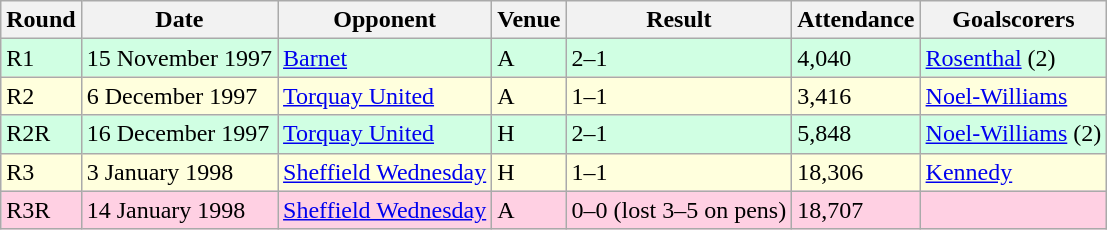<table class="wikitable">
<tr>
<th>Round</th>
<th>Date</th>
<th>Opponent</th>
<th>Venue</th>
<th>Result</th>
<th>Attendance</th>
<th>Goalscorers</th>
</tr>
<tr style="background-color: #d0ffe3;">
<td>R1</td>
<td>15 November 1997</td>
<td><a href='#'>Barnet</a></td>
<td>A</td>
<td>2–1</td>
<td>4,040</td>
<td><a href='#'>Rosenthal</a> (2)</td>
</tr>
<tr style="background-color: #ffffdd;">
<td>R2</td>
<td>6 December 1997</td>
<td><a href='#'>Torquay United</a></td>
<td>A</td>
<td>1–1</td>
<td>3,416</td>
<td><a href='#'>Noel-Williams</a></td>
</tr>
<tr style="background-color: #d0ffe3;">
<td>R2R</td>
<td>16 December 1997</td>
<td><a href='#'>Torquay United</a></td>
<td>H</td>
<td>2–1 </td>
<td>5,848</td>
<td><a href='#'>Noel-Williams</a> (2)</td>
</tr>
<tr style="background-color: #ffffdd;">
<td>R3</td>
<td>3 January 1998</td>
<td><a href='#'>Sheffield Wednesday</a></td>
<td>H</td>
<td>1–1</td>
<td>18,306</td>
<td><a href='#'>Kennedy</a></td>
</tr>
<tr style="background-color: #ffd0e3;">
<td>R3R</td>
<td>14 January 1998</td>
<td><a href='#'>Sheffield Wednesday</a></td>
<td>A</td>
<td>0–0 (lost 3–5 on pens)</td>
<td>18,707</td>
<td></td>
</tr>
</table>
